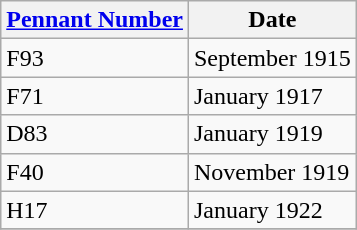<table class="wikitable" style="text-align:left">
<tr>
<th><a href='#'>Pennant Number</a></th>
<th>Date</th>
</tr>
<tr>
<td>F93</td>
<td>September 1915</td>
</tr>
<tr>
<td>F71</td>
<td>January 1917</td>
</tr>
<tr>
<td>D83</td>
<td>January 1919</td>
</tr>
<tr>
<td>F40</td>
<td>November 1919</td>
</tr>
<tr>
<td>H17</td>
<td>January 1922</td>
</tr>
<tr>
</tr>
</table>
